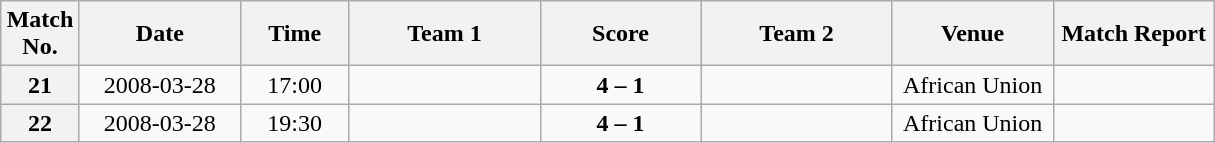<table class="wikitable">
<tr>
<th width="45">Match No.</th>
<th width="100">Date</th>
<th width="65">Time</th>
<th width="120">Team 1</th>
<th width="100">Score</th>
<th width="120">Team 2</th>
<th width="100">Venue</th>
<th width="100">Match Report</th>
</tr>
<tr>
<th align="center">21</th>
<td align="center">2008-03-28</td>
<td align="center">17:00</td>
<td align="left"><strong></strong></td>
<td align="center"><strong>4 – 1</strong></td>
<td align="left"></td>
<td align="center">African Union</td>
<td align="center"></td>
</tr>
<tr>
<th align="center">22</th>
<td align="center">2008-03-28</td>
<td align="center">19:30</td>
<td align="left"><strong></strong></td>
<td align="center"><strong>4 – 1</strong></td>
<td align="left"></td>
<td align="center">African Union</td>
<td align="center"></td>
</tr>
</table>
